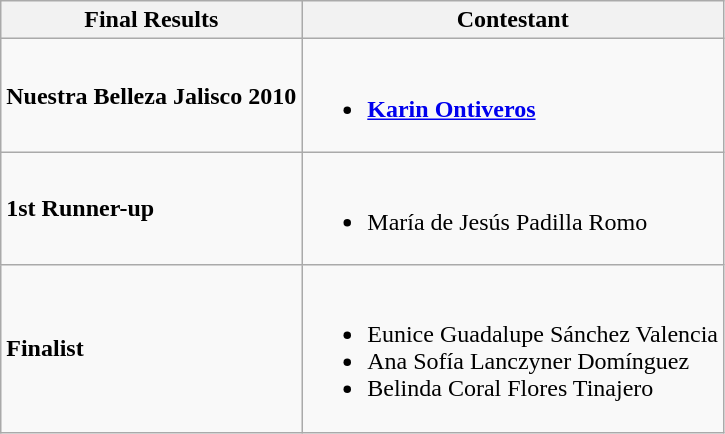<table class="wikitable">
<tr>
<th>Final Results</th>
<th>Contestant</th>
</tr>
<tr>
<td><strong>Nuestra Belleza Jalisco 2010</strong></td>
<td><br><ul><li><strong><a href='#'>Karin Ontiveros</a></strong></li></ul></td>
</tr>
<tr>
<td><strong>1st Runner-up</strong></td>
<td><br><ul><li>María de Jesús Padilla Romo</li></ul></td>
</tr>
<tr>
<td><strong>Finalist</strong></td>
<td><br><ul><li>Eunice Guadalupe Sánchez Valencia</li><li>Ana Sofía Lanczyner Domínguez</li><li>Belinda Coral Flores Tinajero</li></ul></td>
</tr>
</table>
